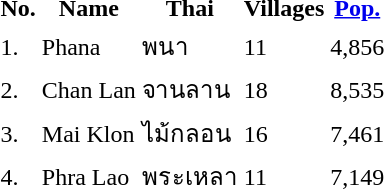<table>
<tr>
<th>No.</th>
<th>Name</th>
<th>Thai</th>
<th>Villages</th>
<th><a href='#'>Pop.</a></th>
</tr>
<tr>
<td>1.</td>
<td>Phana</td>
<td>พนา</td>
<td>11</td>
<td>4,856</td>
</tr>
<tr>
<td>2.</td>
<td>Chan Lan</td>
<td>จานลาน</td>
<td>18</td>
<td>8,535</td>
</tr>
<tr>
<td>3.</td>
<td>Mai Klon</td>
<td>ไม้กลอน</td>
<td>16</td>
<td>7,461</td>
</tr>
<tr>
<td>4.</td>
<td>Phra Lao</td>
<td>พระเหลา</td>
<td>11</td>
<td>7,149</td>
</tr>
</table>
